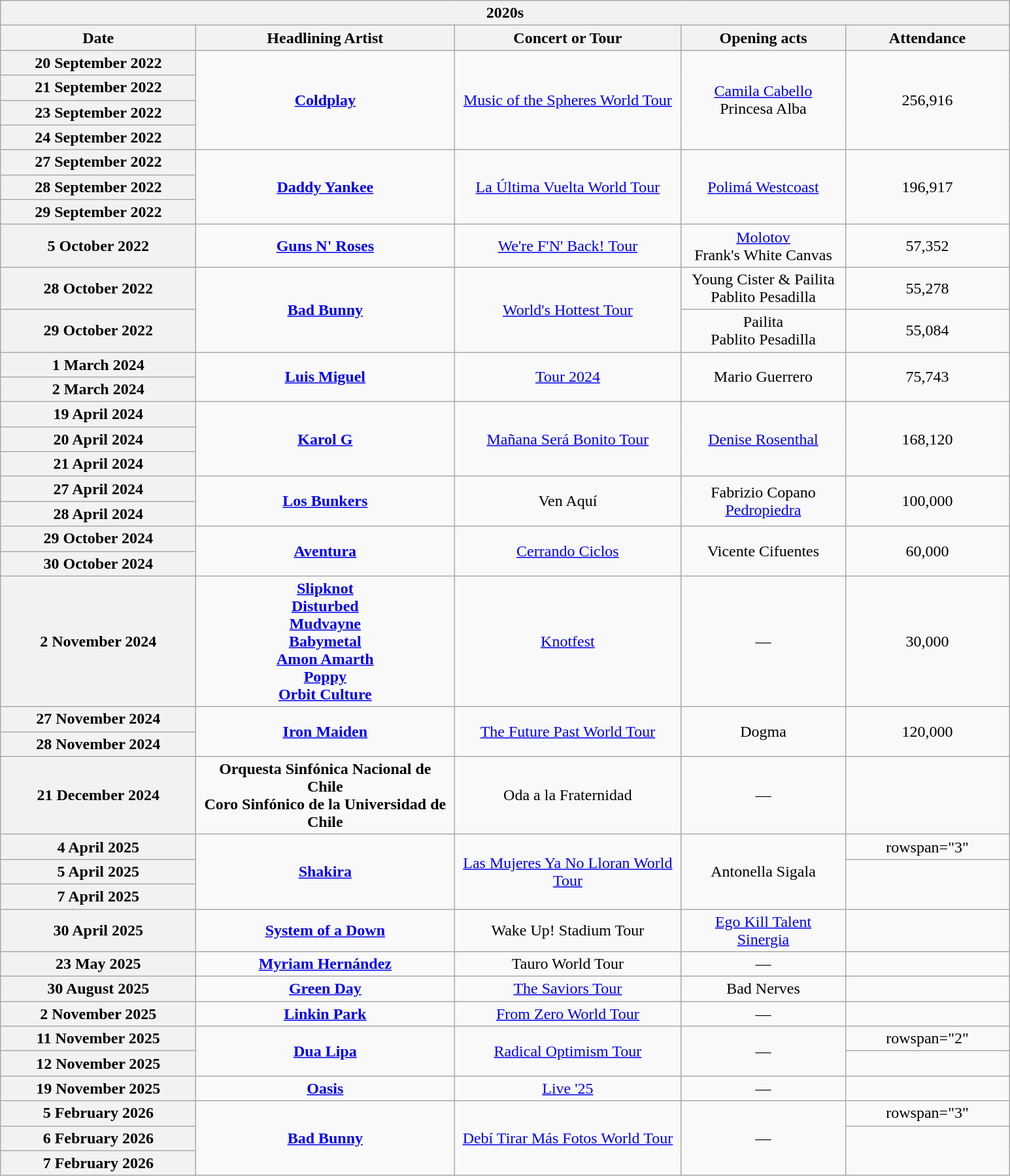<table class="wikitable plainrowheaders collapsible collapsed" style="text-align:center;">
<tr>
<th colspan="5">2020s</th>
</tr>
<tr>
<th scope="col" style="width:12em;">Date</th>
<th scope="col" style="width:16em;">Headlining Artist</th>
<th scope="col" style="width:14em;">Concert or Tour</th>
<th scope="col" style="width:10em;">Opening acts</th>
<th scope="col" style="width:10em;">Attendance</th>
</tr>
<tr>
<th scope="row">20 September 2022</th>
<td rowspan="4"><strong><a href='#'>Coldplay</a></strong></td>
<td rowspan="4"><a href='#'>Music of the Spheres World Tour</a></td>
<td rowspan="4"><a href='#'>Camila Cabello</a> <br> Princesa Alba</td>
<td rowspan="4">256,916</td>
</tr>
<tr>
<th scope="row">21 September 2022</th>
</tr>
<tr>
<th scope="row">23 September 2022</th>
</tr>
<tr>
<th scope="row">24 September 2022</th>
</tr>
<tr>
<th scope="row">27 September 2022</th>
<td rowspan="3"><strong><a href='#'>Daddy Yankee</a></strong></td>
<td rowspan="3"><a href='#'>La Última Vuelta World Tour</a></td>
<td rowspan="3"><a href='#'>Polimá Westcoast</a></td>
<td rowspan="3">196,917</td>
</tr>
<tr>
<th scope="row">28 September 2022</th>
</tr>
<tr>
<th scope="row">29 September 2022</th>
</tr>
<tr>
<th scope="row">5 October 2022</th>
<td><strong><a href='#'>Guns N' Roses</a></strong></td>
<td><a href='#'>We're F'N' Back! Tour</a></td>
<td><a href='#'>Molotov</a> <br> Frank's White Canvas</td>
<td>57,352</td>
</tr>
<tr>
<th scope="row">28 October 2022</th>
<td rowspan="2"><strong><a href='#'>Bad Bunny</a></strong></td>
<td rowspan="2"><a href='#'>World's Hottest Tour</a></td>
<td>Young Cister & Pailita <br> Pablito Pesadilla</td>
<td>55,278</td>
</tr>
<tr>
<th scope="row">29 October 2022</th>
<td>Pailita <br> Pablito Pesadilla</td>
<td>55,084</td>
</tr>
<tr>
<th scope="row">1 March 2024</th>
<td rowspan="2"><strong><a href='#'>Luis Miguel</a></strong></td>
<td rowspan="2"><a href='#'>Tour 2024</a></td>
<td rowspan="2">Mario Guerrero</td>
<td rowspan="2">75,743</td>
</tr>
<tr>
<th scope="row">2 March 2024</th>
</tr>
<tr>
<th scope="row">19 April 2024</th>
<td rowspan="3"><strong><a href='#'>Karol G</a></strong></td>
<td rowspan="3"><a href='#'>Mañana Será Bonito Tour</a></td>
<td rowspan="3"><a href='#'>Denise Rosenthal</a></td>
<td rowspan="3">168,120</td>
</tr>
<tr>
<th scope="row">20 April 2024</th>
</tr>
<tr>
<th scope="row">21 April 2024</th>
</tr>
<tr>
<th scope="row">27 April 2024</th>
<td rowspan="2"><strong><a href='#'>Los Bunkers</a></strong></td>
<td rowspan="2">Ven Aquí</td>
<td rowspan="2">Fabrizio Copano<br><a href='#'>Pedropiedra</a></td>
<td rowspan="2">100,000</td>
</tr>
<tr>
<th scope="row">28 April 2024</th>
</tr>
<tr>
<th scope="row">29 October 2024</th>
<td rowspan="2"><strong><a href='#'>Aventura</a></strong></td>
<td rowspan="2"><a href='#'>Cerrando Ciclos</a></td>
<td rowspan="2">Vicente Cifuentes</td>
<td rowspan="2">60,000</td>
</tr>
<tr>
<th scope="row">30 October 2024</th>
</tr>
<tr>
<th scope="row">2 November 2024</th>
<td><strong><a href='#'>Slipknot</a><br><a href='#'>Disturbed</a><br><a href='#'>Mudvayne</a><br><a href='#'>Babymetal</a><br><a href='#'>Amon Amarth</a><br><a href='#'>Poppy</a><br><a href='#'>Orbit Culture</a></strong></td>
<td><a href='#'>Knotfest</a></td>
<td>—</td>
<td>30,000</td>
</tr>
<tr>
<th scope="row">27 November 2024</th>
<td rowspan="2"><strong><a href='#'>Iron Maiden</a></strong></td>
<td rowspan="2"><a href='#'>The Future Past World Tour</a></td>
<td rowspan="2">Dogma</td>
<td rowspan="2">120,000</td>
</tr>
<tr>
<th scope="row">28 November 2024</th>
</tr>
<tr>
<th scope="row">21 December 2024</th>
<td><strong>Orquesta Sinfónica Nacional de Chile<br>Coro Sinfónico de la Universidad de Chile</strong></td>
<td>Oda a la Fraternidad</td>
<td>—</td>
<td></td>
</tr>
<tr>
<th scope="row">4 April 2025</th>
<td rowspan="3"><strong><a href='#'>Shakira</a></strong></td>
<td rowspan="3"><a href='#'>Las Mujeres Ya No Lloran World Tour</a></td>
<td rowspan="3">Antonella Sigala</td>
<td>rowspan="3" </td>
</tr>
<tr>
<th scope="row">5 April 2025</th>
</tr>
<tr>
<th scope="row">7 April 2025</th>
</tr>
<tr>
<th scope="row">30 April 2025</th>
<td><strong><a href='#'>System of a Down</a></strong></td>
<td>Wake Up! Stadium Tour</td>
<td><a href='#'>Ego Kill Talent</a><br><a href='#'>Sinergia</a></td>
<td></td>
</tr>
<tr>
<th scope="row">23 May 2025</th>
<td><strong><a href='#'>Myriam Hernández</a></strong></td>
<td>Tauro World Tour</td>
<td>—</td>
<td></td>
</tr>
<tr>
<th scope="row">30 August 2025</th>
<td><strong><a href='#'>Green Day</a></strong></td>
<td><a href='#'>The Saviors Tour</a></td>
<td>Bad Nerves</td>
<td></td>
</tr>
<tr>
<th scope="row">2 November 2025</th>
<td><strong><a href='#'>Linkin Park</a></strong></td>
<td><a href='#'>From Zero World Tour</a></td>
<td>—</td>
<td></td>
</tr>
<tr>
<th scope="row">11 November 2025</th>
<td rowspan="2"><strong><a href='#'>Dua Lipa</a></strong></td>
<td rowspan="2"><a href='#'>Radical Optimism Tour</a></td>
<td rowspan="2">—</td>
<td>rowspan="2" </td>
</tr>
<tr>
<th scope="row">12 November 2025</th>
</tr>
<tr>
<th scope="row">19 November 2025</th>
<td><strong><a href='#'>Oasis</a></strong></td>
<td><a href='#'>Live '25</a></td>
<td>—</td>
<td></td>
</tr>
<tr>
<th scope="row">5 February 2026</th>
<td rowspan="3"><strong><a href='#'>Bad Bunny</a></strong></td>
<td rowspan="3"><a href='#'>Debí Tirar Más Fotos World Tour</a></td>
<td rowspan="3">—</td>
<td>rowspan="3" </td>
</tr>
<tr>
<th scope="row">6 February 2026</th>
</tr>
<tr>
<th scope="row">7 February 2026</th>
</tr>
</table>
